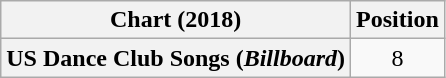<table class="wikitable plainrowheaders" style="text-align:center">
<tr>
<th scope="col">Chart (2018)</th>
<th scope="col">Position</th>
</tr>
<tr>
<th scope="row">US Dance Club Songs (<em>Billboard</em>)</th>
<td>8</td>
</tr>
</table>
